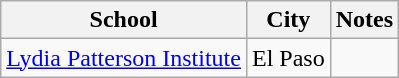<table class="wikitable">
<tr>
<th>School</th>
<th>City</th>
<th>Notes</th>
</tr>
<tr>
<td><a href='#'>Lydia Patterson Institute</a></td>
<td>El Paso</td>
<td></td>
</tr>
</table>
